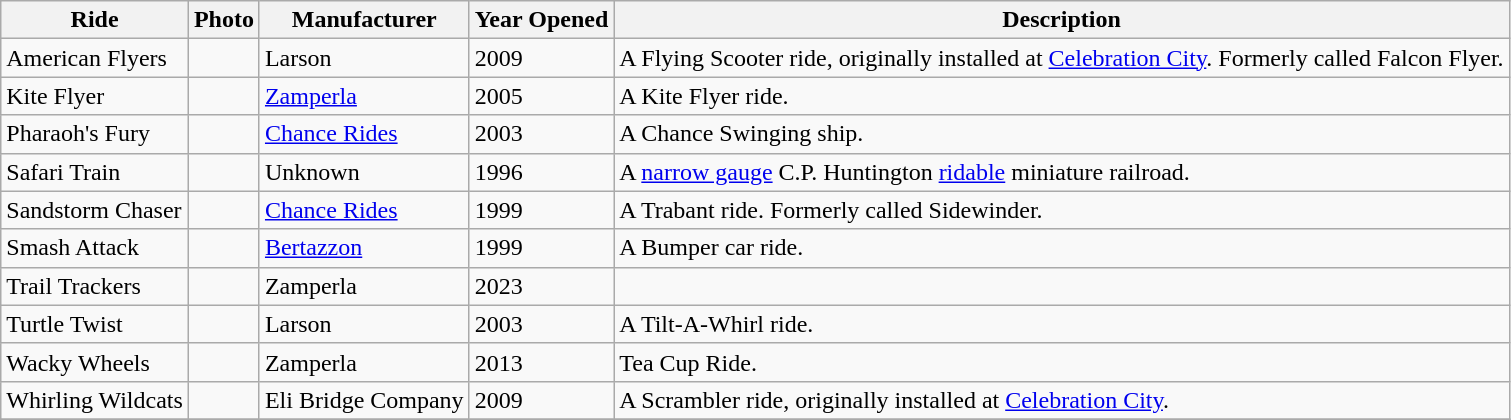<table class=wikitable>
<tr>
<th>Ride</th>
<th>Photo</th>
<th>Manufacturer</th>
<th>Year Opened</th>
<th>Description</th>
</tr>
<tr>
<td>American Flyers</td>
<td></td>
<td>Larson</td>
<td>2009</td>
<td>A Flying Scooter ride, originally installed at <a href='#'>Celebration City</a>. Formerly called Falcon Flyer.</td>
</tr>
<tr>
<td>Kite Flyer</td>
<td></td>
<td><a href='#'>Zamperla</a></td>
<td>2005</td>
<td>A Kite Flyer ride.</td>
</tr>
<tr>
<td>Pharaoh's Fury</td>
<td></td>
<td><a href='#'>Chance Rides</a></td>
<td>2003</td>
<td>A Chance Swinging ship.</td>
</tr>
<tr>
<td>Safari Train</td>
<td></td>
<td>Unknown</td>
<td>1996</td>
<td>A <a href='#'>narrow gauge</a> C.P. Huntington <a href='#'>ridable</a> miniature railroad.</td>
</tr>
<tr>
<td>Sandstorm Chaser</td>
<td></td>
<td><a href='#'>Chance Rides</a></td>
<td>1999</td>
<td>A Trabant ride. Formerly called Sidewinder.</td>
</tr>
<tr>
<td>Smash Attack</td>
<td></td>
<td><a href='#'>Bertazzon</a></td>
<td>1999</td>
<td>A Bumper car ride.</td>
</tr>
<tr>
<td>Trail Trackers</td>
<td></td>
<td>Zamperla</td>
<td>2023</td>
<td></td>
</tr>
<tr>
<td>Turtle Twist</td>
<td></td>
<td>Larson</td>
<td>2003</td>
<td>A Tilt-A-Whirl ride.</td>
</tr>
<tr>
<td>Wacky Wheels</td>
<td></td>
<td>Zamperla</td>
<td>2013</td>
<td>Tea Cup Ride.</td>
</tr>
<tr>
<td>Whirling Wildcats</td>
<td></td>
<td>Eli Bridge Company</td>
<td>2009</td>
<td>A Scrambler ride, originally installed at <a href='#'>Celebration City</a>.</td>
</tr>
<tr>
</tr>
</table>
